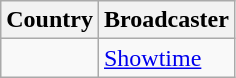<table class="wikitable">
<tr>
<th align=center>Country</th>
<th align=center>Broadcaster</th>
</tr>
<tr>
<td></td>
<td><a href='#'>Showtime</a></td>
</tr>
</table>
